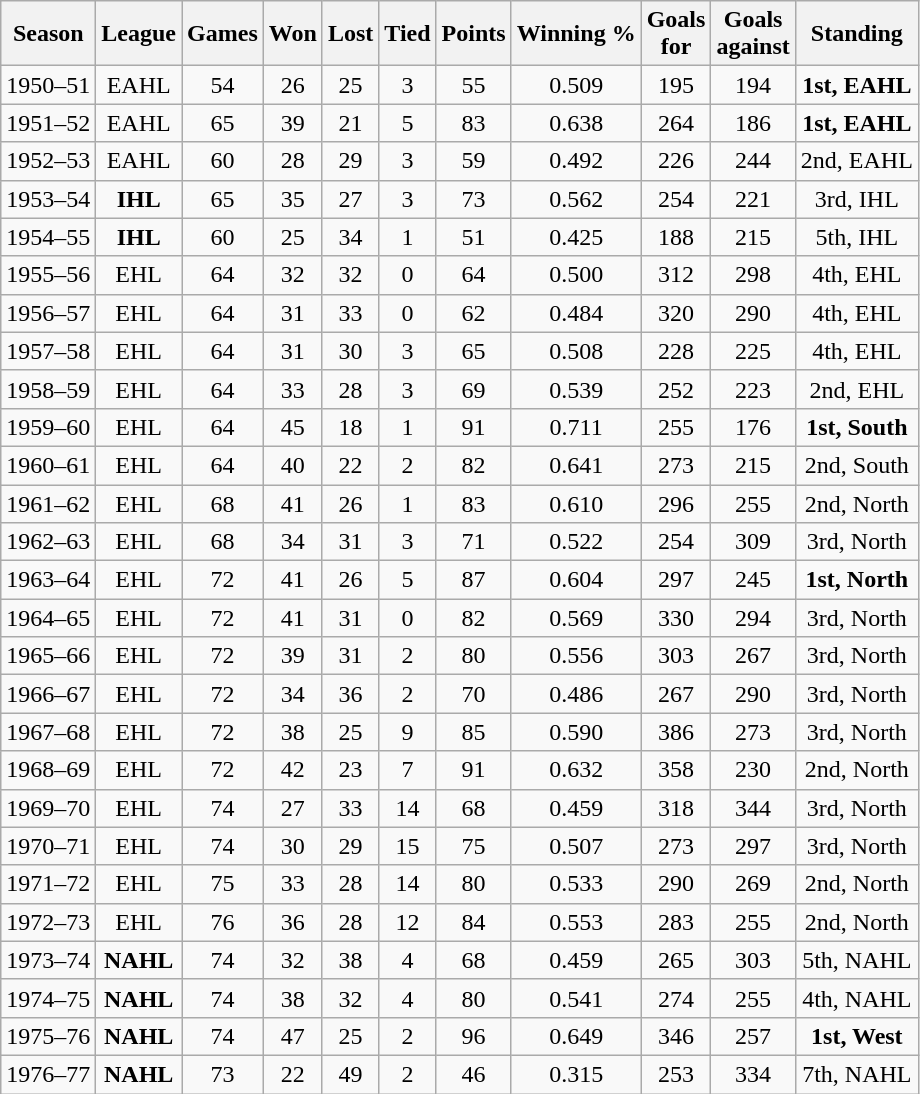<table class="wikitable" style="text-align:center">
<tr>
<th>Season</th>
<th>League</th>
<th>Games</th>
<th>Won</th>
<th>Lost</th>
<th>Tied</th>
<th>Points</th>
<th>Winning %</th>
<th>Goals<br>for</th>
<th>Goals<br>against</th>
<th>Standing</th>
</tr>
<tr>
<td>1950–51</td>
<td>EAHL</td>
<td>54</td>
<td>26</td>
<td>25</td>
<td>3</td>
<td>55</td>
<td>0.509</td>
<td>195</td>
<td>194</td>
<td><strong>1st, EAHL</strong></td>
</tr>
<tr>
<td>1951–52</td>
<td>EAHL</td>
<td>65</td>
<td>39</td>
<td>21</td>
<td>5</td>
<td>83</td>
<td>0.638</td>
<td>264</td>
<td>186</td>
<td><strong>1st, EAHL</strong></td>
</tr>
<tr>
<td>1952–53</td>
<td>EAHL</td>
<td>60</td>
<td>28</td>
<td>29</td>
<td>3</td>
<td>59</td>
<td>0.492</td>
<td>226</td>
<td>244</td>
<td>2nd, EAHL</td>
</tr>
<tr>
<td>1953–54</td>
<td><strong>IHL</strong></td>
<td>65</td>
<td>35</td>
<td>27</td>
<td>3</td>
<td>73</td>
<td>0.562</td>
<td>254</td>
<td>221</td>
<td>3rd, IHL</td>
</tr>
<tr>
<td>1954–55</td>
<td><strong>IHL</strong></td>
<td>60</td>
<td>25</td>
<td>34</td>
<td>1</td>
<td>51</td>
<td>0.425</td>
<td>188</td>
<td>215</td>
<td>5th, IHL</td>
</tr>
<tr>
<td>1955–56</td>
<td>EHL</td>
<td>64</td>
<td>32</td>
<td>32</td>
<td>0</td>
<td>64</td>
<td>0.500</td>
<td>312</td>
<td>298</td>
<td>4th, EHL</td>
</tr>
<tr>
<td>1956–57</td>
<td>EHL</td>
<td>64</td>
<td>31</td>
<td>33</td>
<td>0</td>
<td>62</td>
<td>0.484</td>
<td>320</td>
<td>290</td>
<td>4th, EHL</td>
</tr>
<tr>
<td>1957–58</td>
<td>EHL</td>
<td>64</td>
<td>31</td>
<td>30</td>
<td>3</td>
<td>65</td>
<td>0.508</td>
<td>228</td>
<td>225</td>
<td>4th, EHL</td>
</tr>
<tr>
<td>1958–59</td>
<td>EHL</td>
<td>64</td>
<td>33</td>
<td>28</td>
<td>3</td>
<td>69</td>
<td>0.539</td>
<td>252</td>
<td>223</td>
<td>2nd, EHL</td>
</tr>
<tr>
<td>1959–60</td>
<td>EHL</td>
<td>64</td>
<td>45</td>
<td>18</td>
<td>1</td>
<td>91</td>
<td>0.711</td>
<td>255</td>
<td>176</td>
<td><strong>1st, South</strong></td>
</tr>
<tr>
<td>1960–61</td>
<td>EHL</td>
<td>64</td>
<td>40</td>
<td>22</td>
<td>2</td>
<td>82</td>
<td>0.641</td>
<td>273</td>
<td>215</td>
<td>2nd, South</td>
</tr>
<tr>
<td>1961–62</td>
<td>EHL</td>
<td>68</td>
<td>41</td>
<td>26</td>
<td>1</td>
<td>83</td>
<td>0.610</td>
<td>296</td>
<td>255</td>
<td>2nd, North</td>
</tr>
<tr>
<td>1962–63</td>
<td>EHL</td>
<td>68</td>
<td>34</td>
<td>31</td>
<td>3</td>
<td>71</td>
<td>0.522</td>
<td>254</td>
<td>309</td>
<td>3rd, North</td>
</tr>
<tr>
<td>1963–64</td>
<td>EHL</td>
<td>72</td>
<td>41</td>
<td>26</td>
<td>5</td>
<td>87</td>
<td>0.604</td>
<td>297</td>
<td>245</td>
<td><strong>1st, North</strong></td>
</tr>
<tr>
<td>1964–65</td>
<td>EHL</td>
<td>72</td>
<td>41</td>
<td>31</td>
<td>0</td>
<td>82</td>
<td>0.569</td>
<td>330</td>
<td>294</td>
<td>3rd, North</td>
</tr>
<tr>
<td>1965–66</td>
<td>EHL</td>
<td>72</td>
<td>39</td>
<td>31</td>
<td>2</td>
<td>80</td>
<td>0.556</td>
<td>303</td>
<td>267</td>
<td>3rd, North</td>
</tr>
<tr>
<td>1966–67</td>
<td>EHL</td>
<td>72</td>
<td>34</td>
<td>36</td>
<td>2</td>
<td>70</td>
<td>0.486</td>
<td>267</td>
<td>290</td>
<td>3rd, North</td>
</tr>
<tr>
<td>1967–68</td>
<td>EHL</td>
<td>72</td>
<td>38</td>
<td>25</td>
<td>9</td>
<td>85</td>
<td>0.590</td>
<td>386</td>
<td>273</td>
<td>3rd, North</td>
</tr>
<tr>
<td>1968–69</td>
<td>EHL</td>
<td>72</td>
<td>42</td>
<td>23</td>
<td>7</td>
<td>91</td>
<td>0.632</td>
<td>358</td>
<td>230</td>
<td>2nd, North</td>
</tr>
<tr>
<td>1969–70</td>
<td>EHL</td>
<td>74</td>
<td>27</td>
<td>33</td>
<td>14</td>
<td>68</td>
<td>0.459</td>
<td>318</td>
<td>344</td>
<td>3rd, North</td>
</tr>
<tr>
<td>1970–71</td>
<td>EHL</td>
<td>74</td>
<td>30</td>
<td>29</td>
<td>15</td>
<td>75</td>
<td>0.507</td>
<td>273</td>
<td>297</td>
<td>3rd, North</td>
</tr>
<tr>
<td>1971–72</td>
<td>EHL</td>
<td>75</td>
<td>33</td>
<td>28</td>
<td>14</td>
<td>80</td>
<td>0.533</td>
<td>290</td>
<td>269</td>
<td>2nd, North</td>
</tr>
<tr>
<td>1972–73</td>
<td>EHL</td>
<td>76</td>
<td>36</td>
<td>28</td>
<td>12</td>
<td>84</td>
<td>0.553</td>
<td>283</td>
<td>255</td>
<td>2nd, North</td>
</tr>
<tr>
<td>1973–74</td>
<td><strong>NAHL</strong></td>
<td>74</td>
<td>32</td>
<td>38</td>
<td>4</td>
<td>68</td>
<td>0.459</td>
<td>265</td>
<td>303</td>
<td>5th, NAHL</td>
</tr>
<tr>
<td>1974–75</td>
<td><strong>NAHL</strong></td>
<td>74</td>
<td>38</td>
<td>32</td>
<td>4</td>
<td>80</td>
<td>0.541</td>
<td>274</td>
<td>255</td>
<td>4th, NAHL</td>
</tr>
<tr>
<td>1975–76</td>
<td><strong>NAHL</strong></td>
<td>74</td>
<td>47</td>
<td>25</td>
<td>2</td>
<td>96</td>
<td>0.649</td>
<td>346</td>
<td>257</td>
<td><strong>1st, West</strong></td>
</tr>
<tr>
<td>1976–77</td>
<td><strong>NAHL</strong></td>
<td>73</td>
<td>22</td>
<td>49</td>
<td>2</td>
<td>46</td>
<td>0.315</td>
<td>253</td>
<td>334</td>
<td>7th, NAHL</td>
</tr>
</table>
